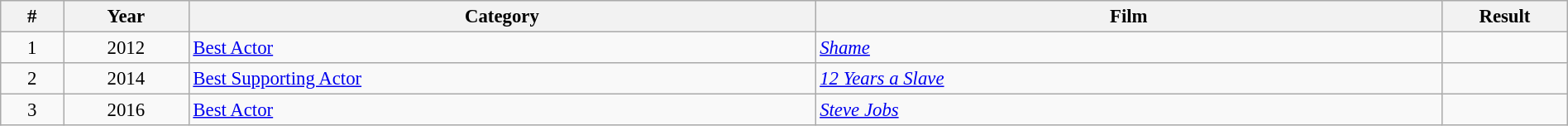<table class="wikitable" width="100%" cellpadding="5" style="font-size: 95%">
<tr>
<th width="2.5%">#</th>
<th width="5%">Year</th>
<th width="25%">Category</th>
<th width="25%">Film</th>
<th width="5%">Result</th>
</tr>
<tr>
<td style="text-align:center;">1</td>
<td style="text-align:center;">2012</td>
<td><a href='#'>Best Actor</a></td>
<td><em><a href='#'>Shame</a></em></td>
<td></td>
</tr>
<tr>
<td style="text-align:center;">2</td>
<td style="text-align:center;">2014</td>
<td><a href='#'>Best Supporting Actor</a></td>
<td><em><a href='#'>12 Years a Slave</a></em></td>
<td></td>
</tr>
<tr>
<td style="text-align:center;">3</td>
<td style="text-align:center;">2016</td>
<td><a href='#'>Best Actor</a></td>
<td><em><a href='#'>Steve Jobs</a></em></td>
<td></td>
</tr>
</table>
